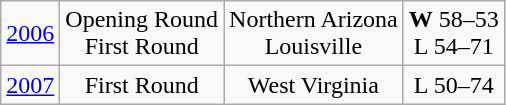<table class="wikitable">
<tr align="center">
<td><a href='#'>2006</a></td>
<td>Opening Round<br>First Round</td>
<td>Northern Arizona<br>Louisville</td>
<td><strong>W</strong> 58–53<br>L 54–71</td>
</tr>
<tr align="center">
<td><a href='#'>2007</a></td>
<td>First Round</td>
<td>West Virginia</td>
<td>L 50–74</td>
</tr>
</table>
